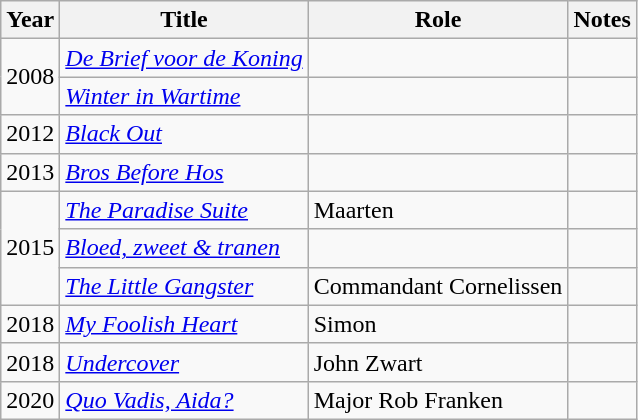<table class="wikitable sortable">
<tr>
<th>Year</th>
<th>Title</th>
<th>Role</th>
<th class="unsortable">Notes</th>
</tr>
<tr>
<td rowspan=2>2008</td>
<td><em><a href='#'>De Brief voor de Koning</a></em></td>
<td></td>
<td></td>
</tr>
<tr>
<td><em><a href='#'>Winter in Wartime</a></em></td>
<td></td>
<td></td>
</tr>
<tr>
<td>2012</td>
<td><em><a href='#'>Black Out</a></em></td>
<td></td>
<td></td>
</tr>
<tr>
<td>2013</td>
<td><em><a href='#'>Bros Before Hos</a></em></td>
<td></td>
<td></td>
</tr>
<tr>
<td rowspan=3>2015</td>
<td><em><a href='#'>The Paradise Suite</a></em></td>
<td>Maarten</td>
<td></td>
</tr>
<tr>
<td><em><a href='#'>Bloed, zweet & tranen</a></em></td>
<td></td>
<td></td>
</tr>
<tr>
<td><em><a href='#'>The Little Gangster</a></em></td>
<td>Commandant Cornelissen</td>
<td></td>
</tr>
<tr>
<td>2018</td>
<td><em><a href='#'>My Foolish Heart</a></em></td>
<td>Simon</td>
<td></td>
</tr>
<tr>
<td>2018</td>
<td><em><a href='#'>Undercover</a></em></td>
<td>John Zwart</td>
<td></td>
</tr>
<tr>
<td>2020</td>
<td><em><a href='#'>Quo Vadis, Aida?</a></em></td>
<td>Major Rob Franken</td>
<td></td>
</tr>
</table>
